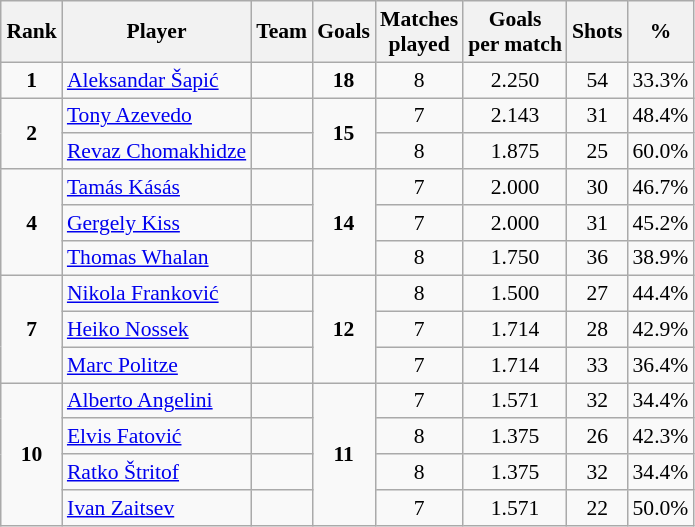<table class="wikitable sortable" style="text-align: center; font-size: 90%; margin-left: 1em;">
<tr>
<th>Rank</th>
<th>Player</th>
<th>Team</th>
<th>Goals</th>
<th>Matches<br>played</th>
<th>Goals<br>per match</th>
<th>Shots</th>
<th>%</th>
</tr>
<tr>
<td><strong>1</strong></td>
<td style="text-align: left;" data-sort-value="Šapić, Aleksandar"><a href='#'>Aleksandar Šapić</a></td>
<td style="text-align: left;"></td>
<td><strong>18</strong></td>
<td>8</td>
<td>2.250</td>
<td>54</td>
<td>33.3%</td>
</tr>
<tr>
<td rowspan="2"><strong>2</strong></td>
<td style="text-align: left;" data-sort-value="Azevedo, Tony"><a href='#'>Tony Azevedo</a></td>
<td style="text-align: left;"></td>
<td rowspan="2"><strong>15</strong></td>
<td>7</td>
<td>2.143</td>
<td>31</td>
<td>48.4%</td>
</tr>
<tr>
<td style="text-align: left;" data-sort-value="Chomakhidze, Revaz"><a href='#'>Revaz Chomakhidze</a></td>
<td style="text-align: left;"></td>
<td>8</td>
<td>1.875</td>
<td>25</td>
<td>60.0%</td>
</tr>
<tr>
<td rowspan="3"><strong>4</strong></td>
<td style="text-align: left;" data-sort-value="Kásás, Tamás"><a href='#'>Tamás Kásás</a></td>
<td style="text-align: left;"></td>
<td rowspan="3"><strong>14</strong></td>
<td>7</td>
<td>2.000</td>
<td>30</td>
<td>46.7%</td>
</tr>
<tr>
<td style="text-align: left;" data-sort-value="Kiss, Gergely"><a href='#'>Gergely Kiss</a></td>
<td style="text-align: left;"></td>
<td>7</td>
<td>2.000</td>
<td>31</td>
<td>45.2%</td>
</tr>
<tr>
<td style="text-align: left;" data-sort-value="Whalan, Thomas"><a href='#'>Thomas Whalan</a></td>
<td style="text-align: left;"></td>
<td>8</td>
<td>1.750</td>
<td>36</td>
<td>38.9%</td>
</tr>
<tr>
<td rowspan="3"><strong>7</strong></td>
<td style="text-align: left;" data-sort-value="Franković, Nikola"><a href='#'>Nikola Franković</a></td>
<td style="text-align: left;"></td>
<td rowspan="3"><strong>12</strong></td>
<td>8</td>
<td>1.500</td>
<td>27</td>
<td>44.4%</td>
</tr>
<tr>
<td style="text-align: left;" data-sort-value="Nossek, Heiko"><a href='#'>Heiko Nossek</a></td>
<td style="text-align: left;"></td>
<td>7</td>
<td>1.714</td>
<td>28</td>
<td>42.9%</td>
</tr>
<tr>
<td style="text-align: left;" data-sort-value="Politze, Marc"><a href='#'>Marc Politze</a></td>
<td style="text-align: left;"></td>
<td>7</td>
<td>1.714</td>
<td>33</td>
<td>36.4%</td>
</tr>
<tr>
<td rowspan="4"><strong>10</strong></td>
<td style="text-align: left;" data-sort-value="Angelini, Alberto"><a href='#'>Alberto Angelini</a></td>
<td style="text-align: left;"></td>
<td rowspan="4"><strong>11</strong></td>
<td>7</td>
<td>1.571</td>
<td>32</td>
<td>34.4%</td>
</tr>
<tr>
<td style="text-align: left;" data-sort-value="Fatović, Elvis"><a href='#'>Elvis Fatović</a></td>
<td style="text-align: left;"></td>
<td>8</td>
<td>1.375</td>
<td>26</td>
<td>42.3%</td>
</tr>
<tr>
<td style="text-align: left;" data-sort-value="Štritof, Ratko"><a href='#'>Ratko Štritof</a></td>
<td style="text-align: left;"></td>
<td>8</td>
<td>1.375</td>
<td>32</td>
<td>34.4%</td>
</tr>
<tr>
<td style="text-align: left;" data-sort-value="Zaitsev, Ivan"><a href='#'>Ivan Zaitsev</a></td>
<td style="text-align: left;"></td>
<td>7</td>
<td>1.571</td>
<td>22</td>
<td>50.0%</td>
</tr>
</table>
